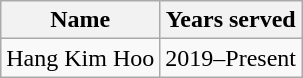<table class="wikitable">
<tr>
<th>Name</th>
<th>Years served</th>
</tr>
<tr>
<td>Hang Kim Hoo</td>
<td>2019–Present</td>
</tr>
</table>
